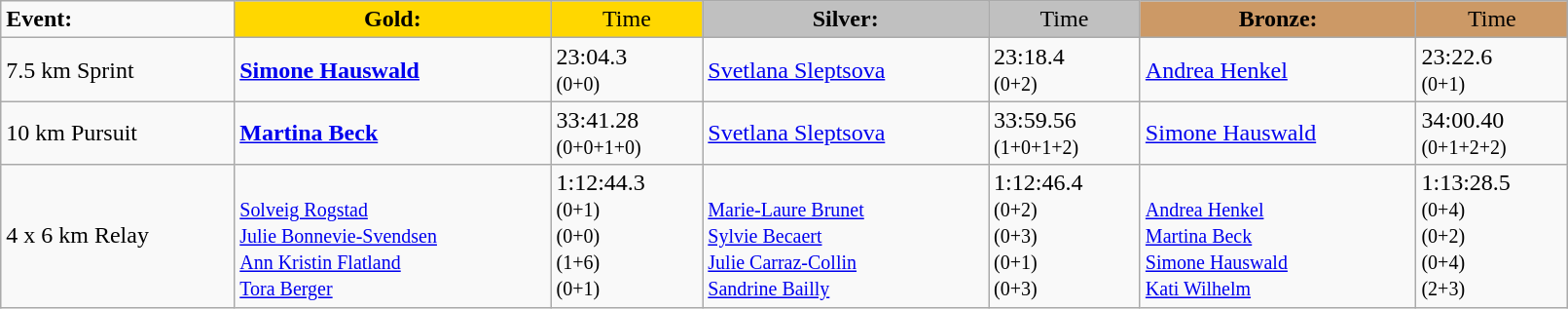<table class="wikitable" width=85%>
<tr>
<td><strong>Event:</strong></td>
<td style="text-align:center;background-color:gold;"><strong>Gold:</strong></td>
<td style="text-align:center;background-color:gold;">Time</td>
<td style="text-align:center;background-color:silver;"><strong>Silver:</strong></td>
<td style="text-align:center;background-color:silver;">Time</td>
<td style="text-align:center;background-color:#CC9966;"><strong>Bronze:</strong></td>
<td style="text-align:center;background-color:#CC9966;">Time</td>
</tr>
<tr>
<td>7.5 km Sprint<br></td>
<td><strong><a href='#'>Simone Hauswald</a></strong><br><small></small></td>
<td>23:04.3<br><small>(0+0)</small></td>
<td><a href='#'>Svetlana Sleptsova</a><br><small></small></td>
<td>23:18.4<br><small>(0+2)</small></td>
<td><a href='#'>Andrea Henkel</a><br><small></small></td>
<td>23:22.6<br><small>(0+1)</small></td>
</tr>
<tr>
<td>10 km Pursuit<br></td>
<td><strong><a href='#'>Martina Beck</a></strong><br><small></small></td>
<td>33:41.28<br><small>(0+0+1+0)</small></td>
<td><a href='#'>Svetlana Sleptsova</a><br><small></small></td>
<td>33:59.56<br><small>(1+0+1+2)</small></td>
<td><a href='#'>Simone Hauswald</a><br><small></small></td>
<td>34:00.40<br><small>(0+1+2+2)</small></td>
</tr>
<tr>
<td>4 x 6 km Relay<br></td>
<td><strong></strong><br><small><a href='#'>Solveig Rogstad</a><br><a href='#'>Julie Bonnevie-Svendsen</a><br><a href='#'>Ann Kristin Flatland</a><br><a href='#'>Tora Berger</a></small></td>
<td>1:12:44.3<br><small>(0+1)<br>(0+0)<br>(1+6)<br>(0+1)</small></td>
<td><br><small><a href='#'>Marie-Laure Brunet</a><br><a href='#'>Sylvie Becaert</a><br><a href='#'>Julie Carraz-Collin</a><br><a href='#'>Sandrine Bailly</a></small></td>
<td>1:12:46.4<br><small>(0+2)<br>(0+3)<br>(0+1)<br>(0+3)</small></td>
<td><br><small><a href='#'>Andrea Henkel</a><br><a href='#'>Martina Beck</a><br><a href='#'>Simone Hauswald</a><br><a href='#'>Kati Wilhelm</a></small></td>
<td>1:13:28.5	<br><small>(0+4)<br>(0+2)<br>(0+4)<br>(2+3)</small></td>
</tr>
</table>
